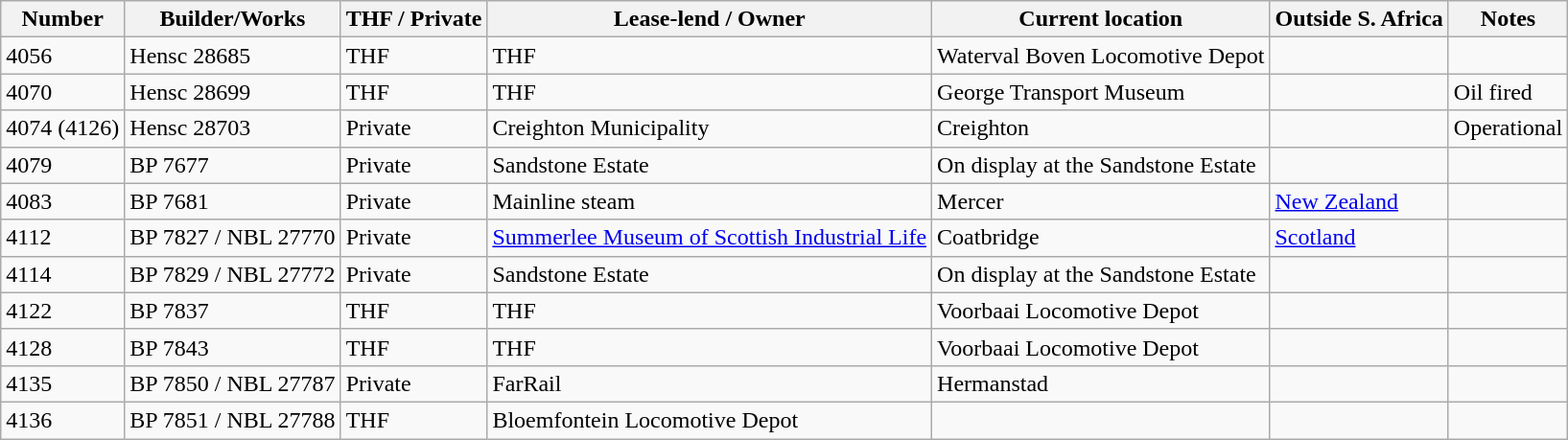<table class="wikitable">
<tr>
<th>Number</th>
<th>Builder/Works</th>
<th>THF / Private</th>
<th>Lease-lend / Owner</th>
<th>Current location</th>
<th>Outside S. Africa</th>
<th>Notes</th>
</tr>
<tr>
<td>4056</td>
<td>Hensc 28685</td>
<td>THF</td>
<td>THF</td>
<td>Waterval Boven Locomotive Depot</td>
<td></td>
<td></td>
</tr>
<tr>
<td>4070</td>
<td>Hensc 28699</td>
<td>THF</td>
<td>THF</td>
<td>George Transport Museum</td>
<td></td>
<td>Oil fired</td>
</tr>
<tr>
<td>4074 (4126)</td>
<td>Hensc 28703</td>
<td>Private</td>
<td>Creighton Municipality</td>
<td>Creighton</td>
<td></td>
<td>Operational</td>
</tr>
<tr>
<td>4079</td>
<td>BP 7677</td>
<td>Private</td>
<td>Sandstone Estate</td>
<td>On display at the Sandstone Estate</td>
<td></td>
<td></td>
</tr>
<tr>
<td>4083</td>
<td>BP 7681</td>
<td>Private</td>
<td>Mainline steam</td>
<td>Mercer</td>
<td><a href='#'>New Zealand</a></td>
<td></td>
</tr>
<tr>
<td>4112</td>
<td>BP 7827 / NBL 27770</td>
<td>Private</td>
<td><a href='#'>Summerlee Museum of Scottish Industrial Life</a></td>
<td>Coatbridge</td>
<td><a href='#'>Scotland</a></td>
<td></td>
</tr>
<tr>
<td>4114</td>
<td>BP 7829 / NBL 27772</td>
<td>Private</td>
<td>Sandstone Estate</td>
<td>On display at the Sandstone Estate</td>
<td></td>
<td></td>
</tr>
<tr>
<td>4122</td>
<td>BP 7837</td>
<td>THF</td>
<td>THF</td>
<td>Voorbaai Locomotive Depot</td>
<td></td>
<td></td>
</tr>
<tr>
<td>4128</td>
<td>BP 7843</td>
<td>THF</td>
<td>THF</td>
<td>Voorbaai Locomotive Depot</td>
<td></td>
<td></td>
</tr>
<tr>
<td>4135</td>
<td>BP 7850 / NBL 27787</td>
<td>Private</td>
<td>FarRail</td>
<td>Hermanstad</td>
<td></td>
<td></td>
</tr>
<tr>
<td>4136</td>
<td>BP 7851 / NBL 27788</td>
<td>THF</td>
<td Mainline steam>Bloemfontein Locomotive Depot</td>
<td></td>
<td></td>
</tr>
</table>
